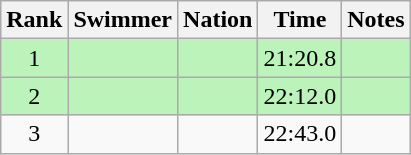<table class="wikitable sortable" style="text-align:center">
<tr>
<th>Rank</th>
<th>Swimmer</th>
<th>Nation</th>
<th>Time</th>
<th>Notes</th>
</tr>
<tr style="background:#bbf3bb;">
<td>1</td>
<td align=left></td>
<td align=left></td>
<td>21:20.8</td>
<td></td>
</tr>
<tr style="background:#bbf3bb;">
<td>2</td>
<td align=left></td>
<td align=left></td>
<td>22:12.0</td>
<td></td>
</tr>
<tr>
<td>3</td>
<td align=left></td>
<td align=left></td>
<td>22:43.0</td>
<td></td>
</tr>
</table>
